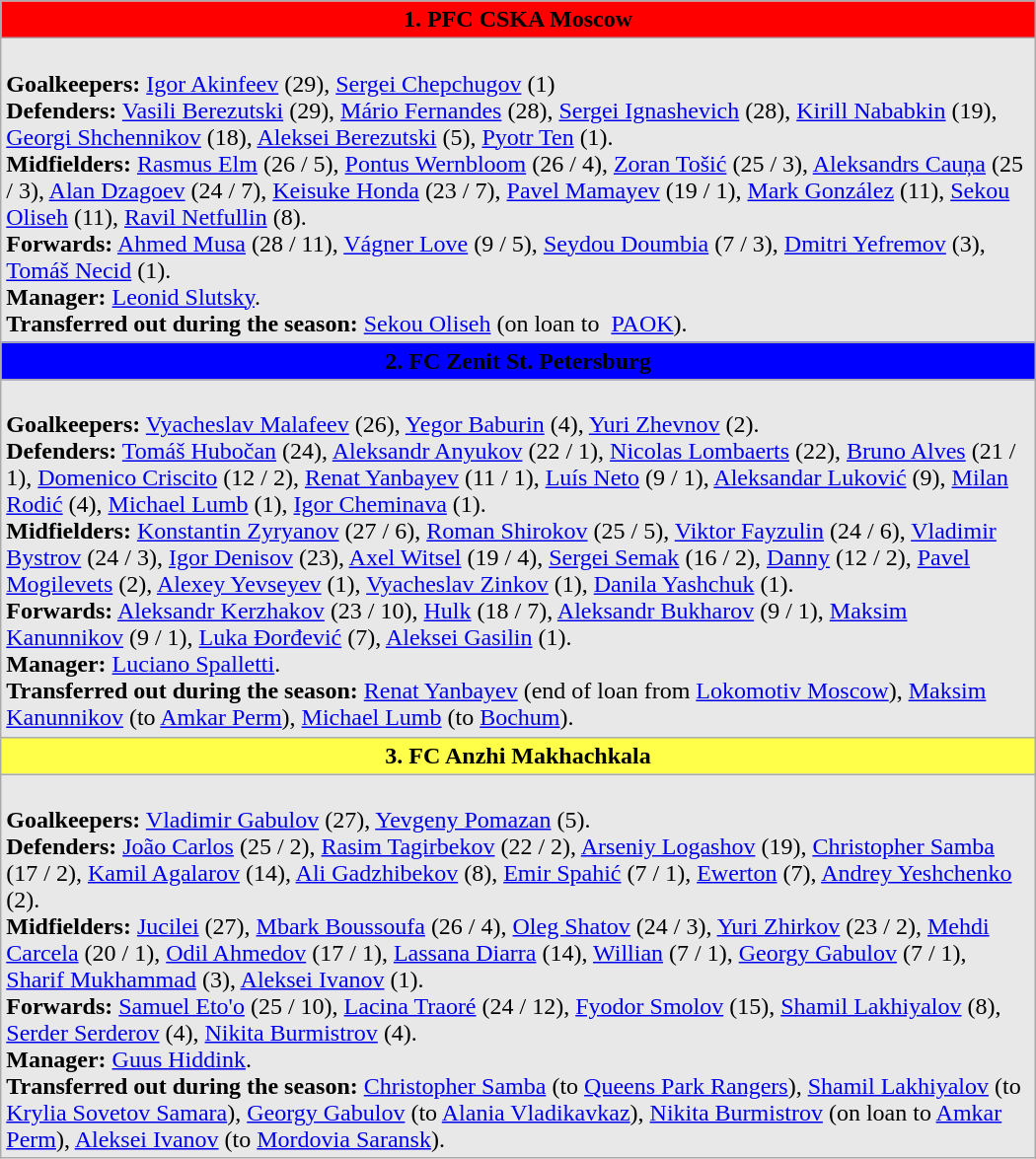<table class="wikitable" Width="700">
<tr bgcolor="#FF0000">
<td align="center" width="700"><span> <strong>1. PFC CSKA Moscow</strong> </span></td>
</tr>
<tr bgcolor="#E8E8E8">
<td align="left" width="700"><br><strong>Goalkeepers:</strong> <a href='#'>Igor Akinfeev</a> (29), <a href='#'>Sergei Chepchugov</a> (1)<br>
<strong>Defenders:</strong> <a href='#'>Vasili Berezutski</a> (29),  <a href='#'>Mário Fernandes</a> (28), <a href='#'>Sergei Ignashevich</a> (28), <a href='#'>Kirill Nababkin</a> (19), <a href='#'>Georgi Shchennikov</a> (18), <a href='#'>Aleksei Berezutski</a> (5), <a href='#'>Pyotr Ten</a> (1).<br>
<strong>Midfielders:</strong>  <a href='#'>Rasmus Elm</a> (26 / 5),  <a href='#'>Pontus Wernbloom</a> (26 / 4),  <a href='#'>Zoran Tošić</a> (25 / 3),  <a href='#'>Aleksandrs Cauņa</a> (25 / 3), <a href='#'>Alan Dzagoev</a> (24 / 7),  <a href='#'>Keisuke Honda</a> (23 / 7), <a href='#'>Pavel Mamayev</a> (19 / 1),  <a href='#'>Mark González</a> (11),  <a href='#'>Sekou Oliseh</a> (11), <a href='#'>Ravil Netfullin</a> (8).<br>
<strong>Forwards:</strong>  <a href='#'>Ahmed Musa</a> (28 / 11),  <a href='#'>Vágner Love</a> (9 / 5),  <a href='#'>Seydou Doumbia</a> (7 / 3), <a href='#'>Dmitri Yefremov</a> (3),  <a href='#'>Tomáš Necid</a> (1).<br><strong>Manager:</strong> <a href='#'>Leonid Slutsky</a>.<br><strong>Transferred out during the season:</strong>  <a href='#'>Sekou Oliseh</a> (on loan to  <a href='#'>PAOK</a>).</td>
</tr>
<tr bgcolor="#0000FF">
<td align="center" width="700"><span> <strong>2. FC Zenit St. Petersburg</strong> </span></td>
</tr>
<tr bgcolor="#E8E8E8">
<td align="left" width="700"><br><strong>Goalkeepers:</strong> <a href='#'>Vyacheslav Malafeev</a> (26), <a href='#'>Yegor Baburin</a> (4),  <a href='#'>Yuri Zhevnov</a> (2).<br>
<strong>Defenders:</strong>  <a href='#'>Tomáš Hubočan</a> (24), <a href='#'>Aleksandr Anyukov</a> (22 / 1),  <a href='#'>Nicolas Lombaerts</a> (22),  <a href='#'>Bruno Alves</a> (21 / 1),  <a href='#'>Domenico Criscito</a> (12 / 2), <a href='#'>Renat Yanbayev</a> (11 / 1),  <a href='#'>Luís Neto</a> (9 / 1),  <a href='#'>Aleksandar Luković</a> (9),  <a href='#'>Milan Rodić</a> (4),  <a href='#'>Michael Lumb</a> (1), <a href='#'>Igor Cheminava</a> (1).<br>
<strong>Midfielders:</strong> <a href='#'>Konstantin Zyryanov</a> (27 / 6), <a href='#'>Roman Shirokov</a> (25 / 5), <a href='#'>Viktor Fayzulin</a> (24 / 6), <a href='#'>Vladimir Bystrov</a> (24 / 3), <a href='#'>Igor Denisov</a> (23),  <a href='#'>Axel Witsel</a> (19 / 4), <a href='#'>Sergei Semak</a> (16 / 2),  <a href='#'>Danny</a> (12 / 2), <a href='#'>Pavel Mogilevets</a> (2), <a href='#'>Alexey Yevseyev</a> (1), <a href='#'>Vyacheslav Zinkov</a> (1), <a href='#'>Danila Yashchuk</a> (1).<br>
<strong>Forwards:</strong> <a href='#'>Aleksandr Kerzhakov</a> (23 / 10),  <a href='#'>Hulk</a> (18 / 7), <a href='#'>Aleksandr Bukharov</a> (9 / 1), <a href='#'>Maksim Kanunnikov</a> (9 / 1),  <a href='#'>Luka Đorđević</a> (7), <a href='#'>Aleksei Gasilin</a> (1).<br><strong>Manager:</strong>  <a href='#'>Luciano Spalletti</a>.<br><strong>Transferred out during the season:</strong> <a href='#'>Renat Yanbayev</a> (end of loan from <a href='#'>Lokomotiv Moscow</a>), <a href='#'>Maksim Kanunnikov</a> (to <a href='#'>Amkar Perm</a>),  <a href='#'>Michael Lumb</a> (to  <a href='#'>Bochum</a>).</td>
</tr>
<tr bgcolor="#FFFF4A">
<td align="center" width="700"><span> <strong>3. FC Anzhi Makhachkala</strong> </span></td>
</tr>
<tr bgcolor="#E8E8E8">
<td align="left" width="700"><br><strong>Goalkeepers:</strong> <a href='#'>Vladimir Gabulov</a> (27), <a href='#'>Yevgeny Pomazan</a> (5).<br>
<strong>Defenders:</strong>  <a href='#'>João Carlos</a> (25 / 2), <a href='#'>Rasim Tagirbekov</a> (22 / 2), <a href='#'>Arseniy Logashov</a> (19),  <a href='#'>Christopher Samba</a> (17 / 2), <a href='#'>Kamil Agalarov</a> (14), <a href='#'>Ali Gadzhibekov</a> (8),  <a href='#'>Emir Spahić</a> (7 / 1),  <a href='#'>Ewerton</a> (7), <a href='#'>Andrey Yeshchenko</a> (2).<br>
<strong>Midfielders:</strong>  <a href='#'>Jucilei</a> (27),  <a href='#'>Mbark Boussoufa</a> (26 / 4), <a href='#'>Oleg Shatov</a> (24 / 3), <a href='#'>Yuri Zhirkov</a> (23 / 2),  <a href='#'>Mehdi Carcela</a> (20 / 1),  <a href='#'>Odil Ahmedov</a> (17 / 1),  <a href='#'>Lassana Diarra</a> (14),  <a href='#'>Willian</a> (7 / 1), <a href='#'>Georgy Gabulov</a> (7 / 1), <a href='#'>Sharif Mukhammad</a> (3), <a href='#'>Aleksei Ivanov</a> (1).<br>
<strong>Forwards:</strong>  <a href='#'>Samuel Eto'o</a> (25 / 10),  <a href='#'>Lacina Traoré</a> (24 / 12), <a href='#'>Fyodor Smolov</a> (15), <a href='#'>Shamil Lakhiyalov</a> (8), <a href='#'>Serder Serderov</a> (4), <a href='#'>Nikita Burmistrov</a> (4).<br><strong>Manager:</strong>  <a href='#'>Guus Hiddink</a>.<br><strong>Transferred out during the season:</strong>  <a href='#'>Christopher Samba</a> (to  <a href='#'>Queens Park Rangers</a>), <a href='#'>Shamil Lakhiyalov</a> (to <a href='#'>Krylia Sovetov Samara</a>), <a href='#'>Georgy Gabulov</a> (to <a href='#'>Alania Vladikavkaz</a>), <a href='#'>Nikita Burmistrov</a> (on loan to <a href='#'>Amkar Perm</a>), <a href='#'>Aleksei Ivanov</a> (to <a href='#'>Mordovia Saransk</a>).</td>
</tr>
</table>
